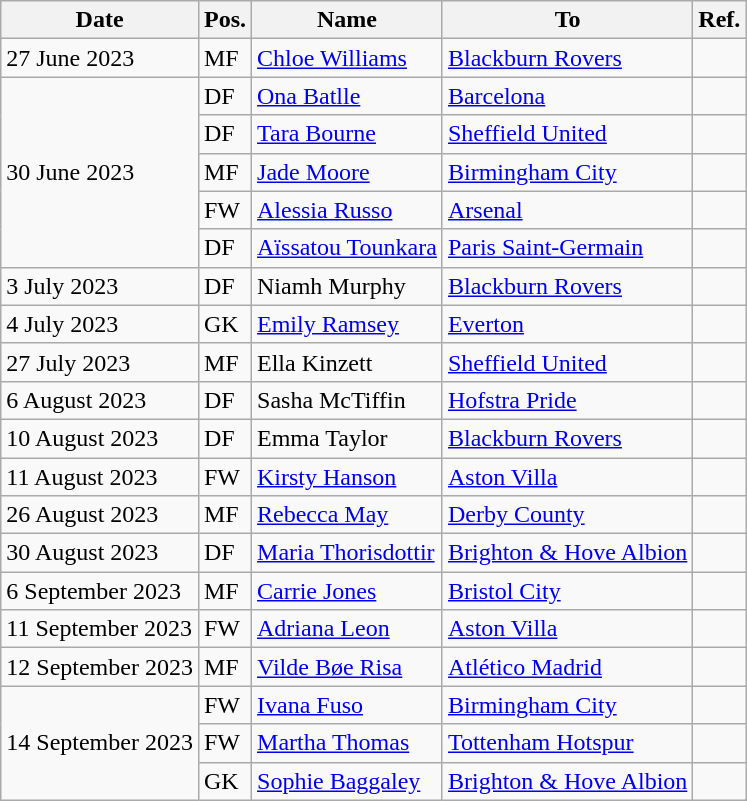<table class="wikitable">
<tr>
<th>Date</th>
<th>Pos.</th>
<th>Name</th>
<th>To</th>
<th>Ref.</th>
</tr>
<tr>
<td>27 June 2023</td>
<td>MF</td>
<td> <a href='#'>Chloe Williams</a></td>
<td> <a href='#'>Blackburn Rovers</a></td>
<td></td>
</tr>
<tr>
<td rowspan=5>30 June 2023</td>
<td>DF</td>
<td> <a href='#'>Ona Batlle</a></td>
<td> <a href='#'>Barcelona</a></td>
<td></td>
</tr>
<tr>
<td>DF</td>
<td> <a href='#'>Tara Bourne</a></td>
<td> <a href='#'>Sheffield United</a></td>
<td></td>
</tr>
<tr>
<td>MF</td>
<td> <a href='#'>Jade Moore</a></td>
<td> <a href='#'>Birmingham City</a></td>
<td></td>
</tr>
<tr>
<td>FW</td>
<td> <a href='#'>Alessia Russo</a></td>
<td> <a href='#'>Arsenal</a></td>
<td></td>
</tr>
<tr>
<td>DF</td>
<td> <a href='#'>Aïssatou Tounkara</a></td>
<td> <a href='#'>Paris Saint-Germain</a></td>
<td></td>
</tr>
<tr>
<td>3 July 2023</td>
<td>DF</td>
<td> Niamh Murphy</td>
<td> <a href='#'>Blackburn Rovers</a></td>
<td></td>
</tr>
<tr>
<td>4 July 2023</td>
<td>GK</td>
<td> <a href='#'>Emily Ramsey</a></td>
<td> <a href='#'>Everton</a></td>
<td></td>
</tr>
<tr>
<td>27 July 2023</td>
<td>MF</td>
<td> Ella Kinzett</td>
<td> <a href='#'>Sheffield United</a></td>
<td></td>
</tr>
<tr>
<td>6 August 2023</td>
<td>DF</td>
<td> Sasha McTiffin</td>
<td> <a href='#'>Hofstra Pride</a></td>
<td></td>
</tr>
<tr>
<td>10 August 2023</td>
<td>DF</td>
<td> Emma Taylor</td>
<td> <a href='#'>Blackburn Rovers</a></td>
<td></td>
</tr>
<tr>
<td>11 August 2023</td>
<td>FW</td>
<td> <a href='#'>Kirsty Hanson</a></td>
<td> <a href='#'>Aston Villa</a></td>
<td></td>
</tr>
<tr>
<td>26 August 2023</td>
<td>MF</td>
<td> <a href='#'>Rebecca May</a></td>
<td> <a href='#'>Derby County</a></td>
<td></td>
</tr>
<tr>
<td>30 August 2023</td>
<td>DF</td>
<td> <a href='#'>Maria Thorisdottir</a></td>
<td> <a href='#'>Brighton & Hove Albion</a></td>
<td></td>
</tr>
<tr>
<td>6 September 2023</td>
<td>MF</td>
<td> <a href='#'>Carrie Jones</a></td>
<td> <a href='#'>Bristol City</a></td>
<td></td>
</tr>
<tr>
<td>11 September 2023</td>
<td>FW</td>
<td> <a href='#'>Adriana Leon</a></td>
<td> <a href='#'>Aston Villa</a></td>
<td></td>
</tr>
<tr>
<td>12 September 2023</td>
<td>MF</td>
<td> <a href='#'>Vilde Bøe Risa</a></td>
<td> <a href='#'>Atlético Madrid</a></td>
<td></td>
</tr>
<tr>
<td rowspan=3>14 September 2023</td>
<td>FW</td>
<td> <a href='#'>Ivana Fuso</a></td>
<td> <a href='#'>Birmingham City</a></td>
<td></td>
</tr>
<tr>
<td>FW</td>
<td> <a href='#'>Martha Thomas</a></td>
<td> <a href='#'>Tottenham Hotspur</a></td>
<td></td>
</tr>
<tr>
<td>GK</td>
<td> <a href='#'>Sophie Baggaley</a></td>
<td> <a href='#'>Brighton & Hove Albion</a></td>
<td></td>
</tr>
</table>
